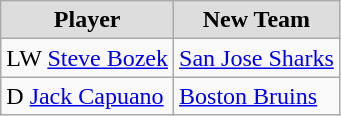<table class="wikitable">
<tr align="center"  bgcolor="#dddddd">
<td><strong>Player</strong></td>
<td><strong>New Team</strong></td>
</tr>
<tr>
<td>LW <a href='#'>Steve Bozek</a></td>
<td><a href='#'>San Jose Sharks</a></td>
</tr>
<tr>
<td>D <a href='#'>Jack Capuano</a></td>
<td><a href='#'>Boston Bruins</a></td>
</tr>
</table>
